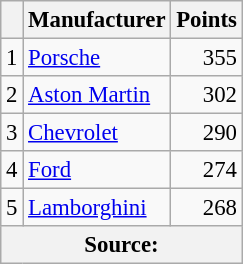<table class="wikitable" style="font-size: 95%;">
<tr>
<th scope="col"></th>
<th scope="col">Manufacturer</th>
<th scope="col">Points</th>
</tr>
<tr>
<td align=center>1</td>
<td> <a href='#'>Porsche</a></td>
<td align=right>355</td>
</tr>
<tr>
<td align=center>2</td>
<td> <a href='#'>Aston Martin</a></td>
<td align=right>302</td>
</tr>
<tr>
<td align=center>3</td>
<td> <a href='#'>Chevrolet</a></td>
<td align=right>290</td>
</tr>
<tr>
<td align=center>4</td>
<td> <a href='#'>Ford</a></td>
<td align=right>274</td>
</tr>
<tr>
<td align=center>5</td>
<td> <a href='#'>Lamborghini</a></td>
<td align=right>268</td>
</tr>
<tr>
<th colspan=5>Source:</th>
</tr>
</table>
